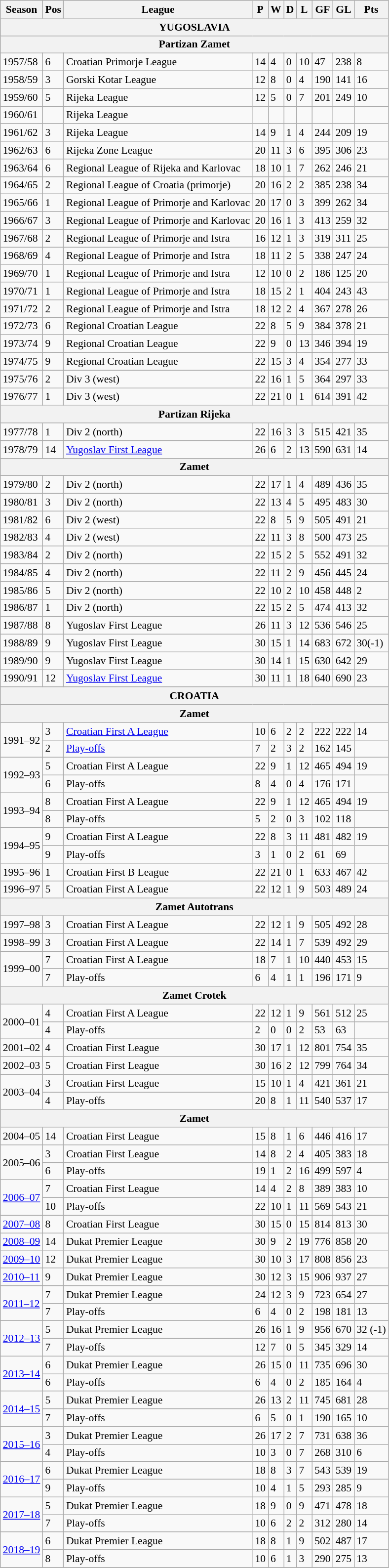<table class="wikitable sortable" style="font-size: 90%">
<tr>
<th>Season</th>
<th>Pos</th>
<th>League</th>
<th>P</th>
<th>W</th>
<th>D</th>
<th>L</th>
<th>GF</th>
<th>GL</th>
<th>Pts</th>
</tr>
<tr>
<th colspan="22">YUGOSLAVIA</th>
</tr>
<tr>
<th colspan="22">Partizan Zamet</th>
</tr>
<tr>
<td>1957/58</td>
<td>6</td>
<td>Croatian Primorje League</td>
<td>14</td>
<td>4</td>
<td>0</td>
<td>10</td>
<td>47</td>
<td>238</td>
<td>8</td>
</tr>
<tr>
<td>1958/59</td>
<td>3</td>
<td>Gorski Kotar League</td>
<td>12</td>
<td>8</td>
<td>0</td>
<td>4</td>
<td>190</td>
<td>141</td>
<td>16</td>
</tr>
<tr>
<td>1959/60</td>
<td>5</td>
<td>Rijeka League</td>
<td>12</td>
<td>5</td>
<td>0</td>
<td>7</td>
<td>201</td>
<td>249</td>
<td>10</td>
</tr>
<tr>
<td>1960/61</td>
<td></td>
<td>Rijeka League</td>
<td></td>
<td></td>
<td></td>
<td></td>
<td></td>
<td></td>
<td></td>
</tr>
<tr>
<td>1961/62</td>
<td>3</td>
<td>Rijeka League</td>
<td>14</td>
<td>9</td>
<td>1</td>
<td>4</td>
<td>244</td>
<td>209</td>
<td>19</td>
</tr>
<tr>
<td>1962/63</td>
<td>6</td>
<td>Rijeka Zone League</td>
<td>20</td>
<td>11</td>
<td>3</td>
<td>6</td>
<td>395</td>
<td>306</td>
<td>23</td>
</tr>
<tr>
<td>1963/64</td>
<td>6</td>
<td>Regional League of Rijeka and Karlovac</td>
<td>18</td>
<td>10</td>
<td>1</td>
<td>7</td>
<td>262</td>
<td>246</td>
<td>21</td>
</tr>
<tr>
<td>1964/65</td>
<td>2</td>
<td>Regional League of Croatia (primorje)</td>
<td>20</td>
<td>16</td>
<td>2</td>
<td>2</td>
<td>385</td>
<td>238</td>
<td>34</td>
</tr>
<tr>
<td>1965/66</td>
<td>1</td>
<td>Regional League of Primorje and Karlovac</td>
<td>20</td>
<td>17</td>
<td>0</td>
<td>3</td>
<td>399</td>
<td>262</td>
<td>34</td>
</tr>
<tr>
<td>1966/67</td>
<td>3</td>
<td>Regional League of Primorje and Karlovac</td>
<td>20</td>
<td>16</td>
<td>1</td>
<td>3</td>
<td>413</td>
<td>259</td>
<td>32</td>
</tr>
<tr>
<td>1967/68</td>
<td>2</td>
<td>Regional League of Primorje and Istra</td>
<td>16</td>
<td>12</td>
<td>1</td>
<td>3</td>
<td>319</td>
<td>311</td>
<td>25</td>
</tr>
<tr>
<td>1968/69</td>
<td>4</td>
<td>Regional League of Primorje and Istra</td>
<td>18</td>
<td>11</td>
<td>2</td>
<td>5</td>
<td>338</td>
<td>247</td>
<td>24</td>
</tr>
<tr>
<td>1969/70</td>
<td>1</td>
<td>Regional League of Primorje and Istra</td>
<td>12</td>
<td>10</td>
<td>0</td>
<td>2</td>
<td>186</td>
<td>125</td>
<td>20</td>
</tr>
<tr>
<td>1970/71</td>
<td>1</td>
<td>Regional League of Primorje and Istra</td>
<td>18</td>
<td>15</td>
<td>2</td>
<td>1</td>
<td>404</td>
<td>243</td>
<td>43</td>
</tr>
<tr>
<td>1971/72</td>
<td>2</td>
<td>Regional League of Primorje and Istra</td>
<td>18</td>
<td>12</td>
<td>2</td>
<td>4</td>
<td>367</td>
<td>278</td>
<td>26</td>
</tr>
<tr>
<td>1972/73</td>
<td>6</td>
<td>Regional Croatian League</td>
<td>22</td>
<td>8</td>
<td>5</td>
<td>9</td>
<td>384</td>
<td>378</td>
<td>21</td>
</tr>
<tr>
<td>1973/74</td>
<td>9</td>
<td>Regional Croatian League</td>
<td>22</td>
<td>9</td>
<td>0</td>
<td>13</td>
<td>346</td>
<td>394</td>
<td>19</td>
</tr>
<tr>
<td>1974/75</td>
<td>9</td>
<td>Regional Croatian League</td>
<td>22</td>
<td>15</td>
<td>3</td>
<td>4</td>
<td>354</td>
<td>277</td>
<td>33</td>
</tr>
<tr>
<td>1975/76</td>
<td>2</td>
<td>Div 3 (west)</td>
<td>22</td>
<td>16</td>
<td>1</td>
<td>5</td>
<td>364</td>
<td>297</td>
<td>33</td>
</tr>
<tr>
<td>1976/77</td>
<td>1</td>
<td>Div 3 (west)</td>
<td>22</td>
<td>21</td>
<td>0</td>
<td>1</td>
<td>614</td>
<td>391</td>
<td>42</td>
</tr>
<tr>
<th colspan="22">Partizan Rijeka</th>
</tr>
<tr>
<td>1977/78</td>
<td>1</td>
<td>Div 2 (north)</td>
<td>22</td>
<td>16</td>
<td>3</td>
<td>3</td>
<td>515</td>
<td>421</td>
<td>35</td>
</tr>
<tr>
<td>1978/79</td>
<td>14</td>
<td><a href='#'>Yugoslav First League</a></td>
<td>26</td>
<td>6</td>
<td>2</td>
<td>13</td>
<td>590</td>
<td>631</td>
<td>14</td>
</tr>
<tr>
<th colspan="11">Zamet</th>
</tr>
<tr>
<td>1979/80</td>
<td>2</td>
<td>Div 2 (north)</td>
<td>22</td>
<td>17</td>
<td>1</td>
<td>4</td>
<td>489</td>
<td>436</td>
<td>35</td>
</tr>
<tr>
<td>1980/81</td>
<td>3</td>
<td>Div 2 (north)</td>
<td>22</td>
<td>13</td>
<td>4</td>
<td>5</td>
<td>495</td>
<td>483</td>
<td>30</td>
</tr>
<tr>
<td>1981/82</td>
<td>6</td>
<td>Div 2 (west)</td>
<td>22</td>
<td>8</td>
<td>5</td>
<td>9</td>
<td>505</td>
<td>491</td>
<td>21</td>
</tr>
<tr>
<td>1982/83</td>
<td>4</td>
<td>Div 2 (west)</td>
<td>22</td>
<td>11</td>
<td>3</td>
<td>8</td>
<td>500</td>
<td>473</td>
<td>25</td>
</tr>
<tr>
<td>1983/84</td>
<td>2</td>
<td>Div 2 (north)</td>
<td>22</td>
<td>15</td>
<td>2</td>
<td>5</td>
<td>552</td>
<td>491</td>
<td>32</td>
</tr>
<tr>
<td>1984/85</td>
<td>4</td>
<td>Div 2 (north)</td>
<td>22</td>
<td>11</td>
<td>2</td>
<td>9</td>
<td>456</td>
<td>445</td>
<td>24</td>
</tr>
<tr>
<td>1985/86</td>
<td>5</td>
<td>Div 2 (north)</td>
<td>22</td>
<td>10</td>
<td>2</td>
<td>10</td>
<td>458</td>
<td>448</td>
<td>2</td>
</tr>
<tr>
<td>1986/87</td>
<td>1</td>
<td>Div 2 (north)</td>
<td>22</td>
<td>15</td>
<td>2</td>
<td>5</td>
<td>474</td>
<td>413</td>
<td>32</td>
</tr>
<tr>
<td>1987/88</td>
<td>8</td>
<td>Yugoslav First League</td>
<td>26</td>
<td>11</td>
<td>3</td>
<td>12</td>
<td>536</td>
<td>546</td>
<td>25</td>
</tr>
<tr>
<td>1988/89</td>
<td>9</td>
<td>Yugoslav First League</td>
<td>30</td>
<td>15</td>
<td>1</td>
<td>14</td>
<td>683</td>
<td>672</td>
<td>30(-1)</td>
</tr>
<tr>
<td>1989/90</td>
<td>9</td>
<td>Yugoslav First League</td>
<td>30</td>
<td>14</td>
<td>1</td>
<td>15</td>
<td>630</td>
<td>642</td>
<td>29</td>
</tr>
<tr>
<td>1990/91</td>
<td>12</td>
<td><a href='#'>Yugoslav First League</a></td>
<td>30</td>
<td>11</td>
<td>1</td>
<td>18</td>
<td>640</td>
<td>690</td>
<td>23</td>
</tr>
<tr>
<th colspan="22">CROATIA</th>
</tr>
<tr>
<th colspan="22">Zamet</th>
</tr>
<tr>
<td rowspan=2>1991–92</td>
<td>3</td>
<td><a href='#'>Croatian First A League</a></td>
<td>10</td>
<td>6</td>
<td>2</td>
<td>2</td>
<td>222</td>
<td>222</td>
<td>14</td>
</tr>
<tr>
<td>2</td>
<td><a href='#'>Play-offs</a></td>
<td>7</td>
<td>2</td>
<td>3</td>
<td>2</td>
<td>162</td>
<td>145</td>
<td></td>
</tr>
<tr>
<td rowspan=2>1992–93</td>
<td>5</td>
<td>Croatian First A League</td>
<td>22</td>
<td>9</td>
<td>1</td>
<td>12</td>
<td>465</td>
<td>494</td>
<td>19</td>
</tr>
<tr>
<td>6</td>
<td>Play-offs</td>
<td>8</td>
<td>4</td>
<td>0</td>
<td>4</td>
<td>176</td>
<td>171</td>
<td></td>
</tr>
<tr>
<td rowspan=2>1993–94</td>
<td>8</td>
<td>Croatian First A League</td>
<td>22</td>
<td>9</td>
<td>1</td>
<td>12</td>
<td>465</td>
<td>494</td>
<td>19</td>
</tr>
<tr>
<td>8</td>
<td>Play-offs</td>
<td>5</td>
<td>2</td>
<td>0</td>
<td>3</td>
<td>102</td>
<td>118</td>
<td></td>
</tr>
<tr>
<td rowspan=2>1994–95</td>
<td>9</td>
<td>Croatian First A League</td>
<td>22</td>
<td>8</td>
<td>3</td>
<td>11</td>
<td>481</td>
<td>482</td>
<td>19</td>
</tr>
<tr>
<td>9</td>
<td>Play-offs</td>
<td>3</td>
<td>1</td>
<td>0</td>
<td>2</td>
<td>61</td>
<td>69</td>
<td></td>
</tr>
<tr>
<td>1995–96</td>
<td>1</td>
<td>Croatian First B League</td>
<td>22</td>
<td>21</td>
<td>0</td>
<td>1</td>
<td>633</td>
<td>467</td>
<td>42</td>
</tr>
<tr>
<td>1996–97</td>
<td>5</td>
<td>Croatian First A League</td>
<td>22</td>
<td>12</td>
<td>1</td>
<td>9</td>
<td>503</td>
<td>489</td>
<td>24</td>
</tr>
<tr>
<th colspan="10">Zamet Autotrans</th>
</tr>
<tr>
<td>1997–98</td>
<td>3</td>
<td>Croatian First A League</td>
<td>22</td>
<td>12</td>
<td>1</td>
<td>9</td>
<td>505</td>
<td>492</td>
<td>28</td>
</tr>
<tr>
<td>1998–99</td>
<td>3</td>
<td>Croatian First A League</td>
<td>22</td>
<td>14</td>
<td>1</td>
<td>7</td>
<td>539</td>
<td>492</td>
<td>29</td>
</tr>
<tr>
<td rowspan=2>1999–00</td>
<td>7</td>
<td>Croatian First A League</td>
<td>18</td>
<td>7</td>
<td>1</td>
<td>10</td>
<td>440</td>
<td>453</td>
<td>15</td>
</tr>
<tr>
<td>7</td>
<td>Play-offs</td>
<td>6</td>
<td>4</td>
<td>1</td>
<td>1</td>
<td>196</td>
<td>171</td>
<td>9</td>
</tr>
<tr>
<th colspan="10">Zamet Crotek</th>
</tr>
<tr>
<td rowspan=2>2000–01</td>
<td>4</td>
<td>Croatian First A League</td>
<td>22</td>
<td>12</td>
<td>1</td>
<td>9</td>
<td>561</td>
<td>512</td>
<td>25</td>
</tr>
<tr>
<td>4</td>
<td>Play-offs</td>
<td>2</td>
<td>0</td>
<td>0</td>
<td>2</td>
<td>53</td>
<td>63</td>
<td></td>
</tr>
<tr>
<td>2001–02</td>
<td>4</td>
<td>Croatian First League</td>
<td>30</td>
<td>17</td>
<td>1</td>
<td>12</td>
<td>801</td>
<td>754</td>
<td>35</td>
</tr>
<tr>
<td>2002–03</td>
<td>5</td>
<td>Croatian First League</td>
<td>30</td>
<td>16</td>
<td>2</td>
<td>12</td>
<td>799</td>
<td>764</td>
<td>34</td>
</tr>
<tr>
<td rowspan=2>2003–04</td>
<td>3</td>
<td>Croatian First League</td>
<td>15</td>
<td>10</td>
<td>1</td>
<td>4</td>
<td>421</td>
<td>361</td>
<td>21</td>
</tr>
<tr>
<td>4</td>
<td>Play-offs</td>
<td>20</td>
<td>8</td>
<td>1</td>
<td>11</td>
<td>540</td>
<td>537</td>
<td>17</td>
</tr>
<tr>
<th colspan="10">Zamet</th>
</tr>
<tr>
<td>2004–05</td>
<td>14</td>
<td>Croatian First League</td>
<td>15</td>
<td>8</td>
<td>1</td>
<td>6</td>
<td>446</td>
<td>416</td>
<td>17</td>
</tr>
<tr>
<td rowspan=2>2005–06</td>
<td>3</td>
<td>Croatian First League</td>
<td>14</td>
<td>8</td>
<td>2</td>
<td>4</td>
<td>405</td>
<td>383</td>
<td>18</td>
</tr>
<tr>
<td>6</td>
<td>Play-offs</td>
<td>19</td>
<td>1</td>
<td>2</td>
<td>16</td>
<td>499</td>
<td>597</td>
<td>4</td>
</tr>
<tr>
<td rowspan=2><a href='#'>2006–07</a></td>
<td>7</td>
<td>Croatian First League</td>
<td>14</td>
<td>4</td>
<td>2</td>
<td>8</td>
<td>389</td>
<td>383</td>
<td>10</td>
</tr>
<tr>
<td>10</td>
<td>Play-offs</td>
<td>22</td>
<td>10</td>
<td>1</td>
<td>11</td>
<td>569</td>
<td>543</td>
<td>21</td>
</tr>
<tr>
<td><a href='#'>2007–08</a></td>
<td>8</td>
<td>Croatian First League</td>
<td>30</td>
<td>15</td>
<td>0</td>
<td>15</td>
<td>814</td>
<td>813</td>
<td>30</td>
</tr>
<tr>
<td><a href='#'>2008–09</a></td>
<td>14</td>
<td>Dukat Premier League</td>
<td>30</td>
<td>9</td>
<td>2</td>
<td>19</td>
<td>776</td>
<td>858</td>
<td>20</td>
</tr>
<tr>
<td><a href='#'>2009–10</a></td>
<td>12</td>
<td>Dukat Premier League</td>
<td>30</td>
<td>10</td>
<td>3</td>
<td>17</td>
<td>808</td>
<td>856</td>
<td>23</td>
</tr>
<tr>
<td><a href='#'>2010–11</a></td>
<td>9</td>
<td>Dukat Premier League</td>
<td>30</td>
<td>12</td>
<td>3</td>
<td>15</td>
<td>906</td>
<td>937</td>
<td>27</td>
</tr>
<tr>
<td rowspan=2><a href='#'>2011–12</a></td>
<td>7</td>
<td>Dukat Premier League</td>
<td>24</td>
<td>12</td>
<td>3</td>
<td>9</td>
<td>723</td>
<td>654</td>
<td>27</td>
</tr>
<tr>
<td>7</td>
<td>Play-offs</td>
<td>6</td>
<td>4</td>
<td>0</td>
<td>2</td>
<td>198</td>
<td>181</td>
<td>13</td>
</tr>
<tr>
<td rowspan=2><a href='#'>2012–13</a></td>
<td>5</td>
<td>Dukat Premier League</td>
<td>26</td>
<td>16</td>
<td>1</td>
<td>9</td>
<td>956</td>
<td>670</td>
<td>32 (-1)</td>
</tr>
<tr>
<td>7</td>
<td>Play-offs</td>
<td>12</td>
<td>7</td>
<td>0</td>
<td>5</td>
<td>345</td>
<td>329</td>
<td>14</td>
</tr>
<tr>
<td rowspan=2><a href='#'>2013–14</a></td>
<td>6</td>
<td>Dukat Premier League</td>
<td>26</td>
<td>15</td>
<td>0</td>
<td>11</td>
<td>735</td>
<td>696</td>
<td>30</td>
</tr>
<tr>
<td>6</td>
<td>Play-offs</td>
<td>6</td>
<td>4</td>
<td>0</td>
<td>2</td>
<td>185</td>
<td>164</td>
<td>4</td>
</tr>
<tr>
<td rowspan=2><a href='#'>2014–15</a></td>
<td>5</td>
<td>Dukat Premier League</td>
<td>26</td>
<td>13</td>
<td>2</td>
<td>11</td>
<td>745</td>
<td>681</td>
<td>28</td>
</tr>
<tr>
<td>7</td>
<td>Play-offs</td>
<td>6</td>
<td>5</td>
<td>0</td>
<td>1</td>
<td>190</td>
<td>165</td>
<td>10</td>
</tr>
<tr>
<td rowspan=2><a href='#'>2015–16</a></td>
<td>3</td>
<td>Dukat Premier League</td>
<td>26</td>
<td>17</td>
<td>2</td>
<td>7</td>
<td>731</td>
<td>638</td>
<td>36</td>
</tr>
<tr>
<td>4</td>
<td>Play-offs</td>
<td>10</td>
<td>3</td>
<td>0</td>
<td>7</td>
<td>268</td>
<td>310</td>
<td>6</td>
</tr>
<tr>
<td rowspan=2><a href='#'>2016–17</a></td>
<td>6</td>
<td>Dukat Premier League</td>
<td>18</td>
<td>8</td>
<td>3</td>
<td>7</td>
<td>543</td>
<td>539</td>
<td>19</td>
</tr>
<tr>
<td>9</td>
<td>Play-offs</td>
<td>10</td>
<td>4</td>
<td>1</td>
<td>5</td>
<td>293</td>
<td>285</td>
<td>9</td>
</tr>
<tr>
<td rowspan=2><a href='#'>2017–18</a></td>
<td>5</td>
<td>Dukat Premier League</td>
<td>18</td>
<td>9</td>
<td>0</td>
<td>9</td>
<td>471</td>
<td>478</td>
<td>18</td>
</tr>
<tr>
<td>7</td>
<td>Play-offs</td>
<td>10</td>
<td>6</td>
<td>2</td>
<td>2</td>
<td>312</td>
<td>280</td>
<td>14</td>
</tr>
<tr>
<td rowspan=2><a href='#'>2018–19</a></td>
<td>6</td>
<td>Dukat Premier League</td>
<td>18</td>
<td>8</td>
<td>1</td>
<td>9</td>
<td>502</td>
<td>487</td>
<td>17</td>
</tr>
<tr>
<td>8</td>
<td>Play-offs</td>
<td>10</td>
<td>6</td>
<td>1</td>
<td>3</td>
<td>290</td>
<td>275</td>
<td>13</td>
</tr>
<tr>
</tr>
</table>
